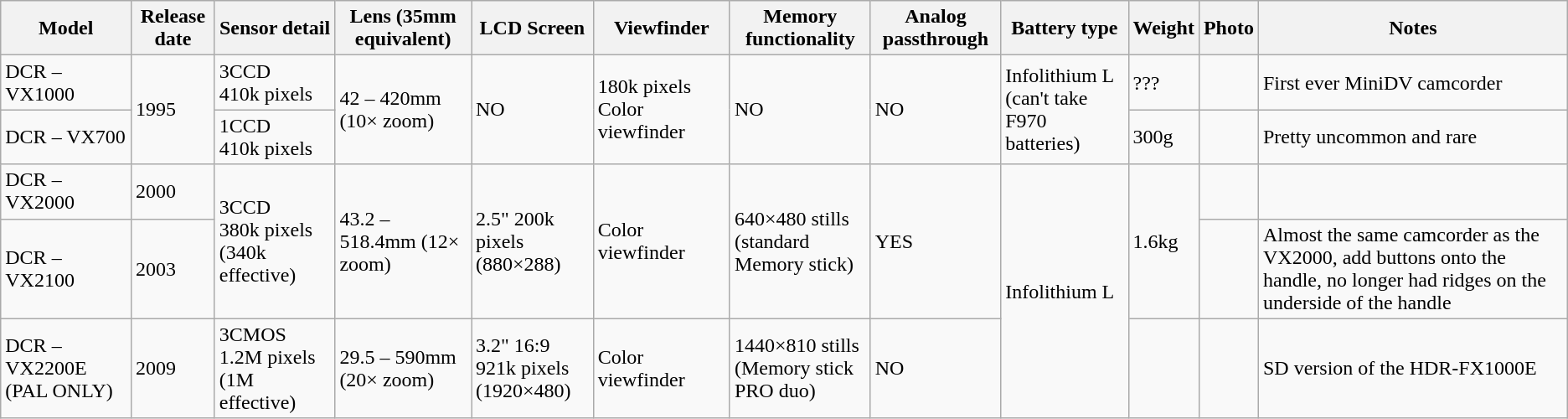<table class="wikitable">
<tr>
<th>Model</th>
<th>Release date</th>
<th>Sensor detail</th>
<th>Lens (35mm equivalent)</th>
<th>LCD Screen</th>
<th>Viewfinder</th>
<th>Memory functionality</th>
<th>Analog passthrough</th>
<th>Battery type</th>
<th>Weight</th>
<th>Photo</th>
<th>Notes</th>
</tr>
<tr>
<td>DCR – VX1000</td>
<td rowspan="2">1995</td>
<td>3CCD <br>410k pixels</td>
<td rowspan="2">42 – 420mm (10×  zoom)</td>
<td rowspan="2">NO</td>
<td rowspan="2">180k pixels Color viewfinder</td>
<td rowspan="2">NO</td>
<td rowspan="2">NO</td>
<td rowspan="2">Infolithium L<br>(can't take F970 batteries)</td>
<td>???</td>
<td></td>
<td>First ever MiniDV camcorder</td>
</tr>
<tr>
<td>DCR – VX700</td>
<td>1CCD <br>410k pixels</td>
<td>300g</td>
<td></td>
<td>Pretty uncommon and rare</td>
</tr>
<tr>
<td>DCR – VX2000</td>
<td>2000</td>
<td rowspan="2">3CCD <br>380k pixels
(340k effective)</td>
<td rowspan="2">43.2 – 518.4mm (12× zoom)</td>
<td rowspan="2">2.5" 200k pixels<br>(880×288)</td>
<td rowspan="2">Color viewfinder</td>
<td rowspan="2">640×480 stills<br>(standard Memory stick)</td>
<td rowspan="2">YES</td>
<td rowspan="3">Infolithium L</td>
<td rowspan="2">1.6kg</td>
<td></td>
<td></td>
</tr>
<tr>
<td>DCR – VX2100</td>
<td>2003</td>
<td></td>
<td>Almost the same camcorder as the VX2000, add buttons onto the handle, no longer had ridges on the underside of the handle</td>
</tr>
<tr>
<td>DCR – VX2200E (PAL ONLY)</td>
<td>2009</td>
<td>3CMOS <br>1.2M pixels
(1M effective)</td>
<td>29.5 – 590mm (20× zoom)</td>
<td>3.2" 16:9 921k pixels<br>(1920×480)</td>
<td>Color viewfinder</td>
<td>1440×810 stills<br>(Memory stick PRO duo)</td>
<td>NO</td>
<td></td>
<td></td>
<td>SD version of the HDR-FX1000E</td>
</tr>
</table>
